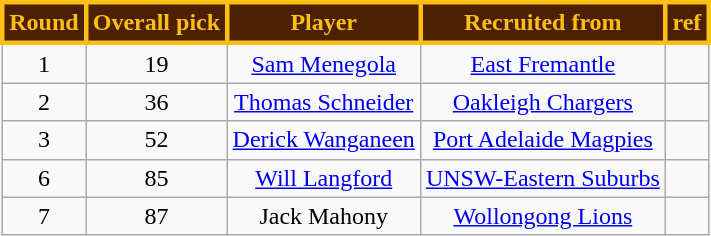<table class="wikitable" style="text-align:center">
<tr>
<th style="background:#4D2004; color:#FBBF15; border: solid #FBBF15">Round</th>
<th style="background:#4D2004; color:#FBBF15; border: solid #FBBF15">Overall pick</th>
<th style="background:#4D2004; color:#FBBF15; border: solid #FBBF15">Player</th>
<th style="background:#4D2004; color:#FBBF15; border: solid #FBBF15">Recruited from</th>
<th style="background:#4D2004; color:#FBBF15; border: solid #FBBF15">ref</th>
</tr>
<tr>
<td>1</td>
<td>19</td>
<td><a href='#'>Sam Menegola</a></td>
<td><a href='#'>East Fremantle</a></td>
<td></td>
</tr>
<tr>
<td>2</td>
<td>36</td>
<td><a href='#'>Thomas Schneider</a></td>
<td><a href='#'>Oakleigh Chargers</a></td>
<td></td>
</tr>
<tr>
<td>3</td>
<td>52</td>
<td><a href='#'>Derick Wanganeen</a></td>
<td><a href='#'>Port Adelaide Magpies</a></td>
<td></td>
</tr>
<tr>
<td>6</td>
<td>85</td>
<td><a href='#'>Will Langford</a></td>
<td><a href='#'>UNSW-Eastern Suburbs</a></td>
<td></td>
</tr>
<tr>
<td>7</td>
<td>87</td>
<td>Jack Mahony</td>
<td><a href='#'>Wollongong Lions</a></td>
<td></td>
</tr>
</table>
